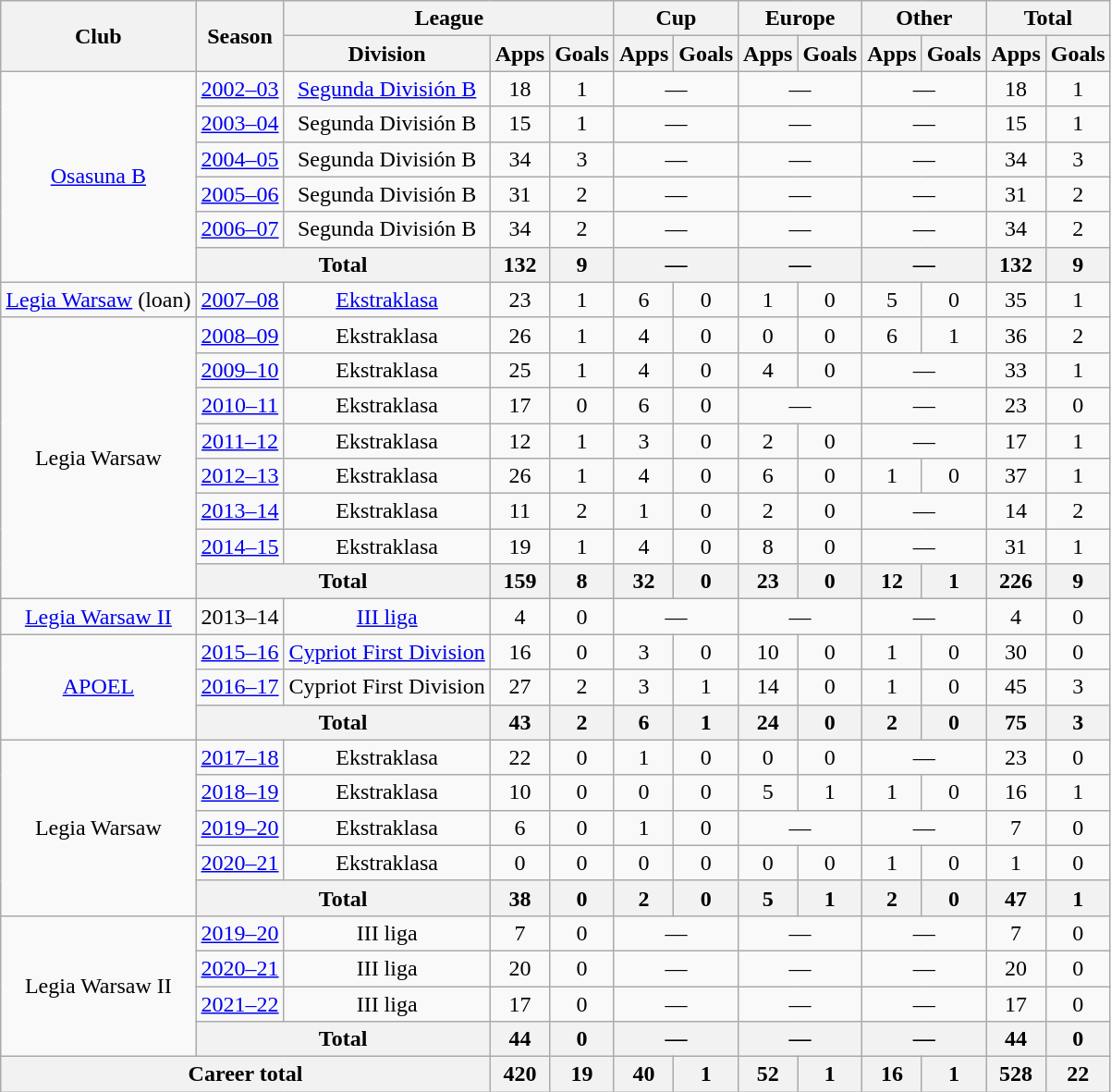<table class="wikitable" style="text-align:center">
<tr>
<th rowspan="2">Club</th>
<th rowspan="2">Season</th>
<th colspan="3">League</th>
<th colspan="2">Cup</th>
<th colspan="2">Europe</th>
<th colspan="2">Other</th>
<th colspan="2">Total</th>
</tr>
<tr>
<th>Division</th>
<th>Apps</th>
<th>Goals</th>
<th>Apps</th>
<th>Goals</th>
<th>Apps</th>
<th>Goals</th>
<th>Apps</th>
<th>Goals</th>
<th>Apps</th>
<th>Goals</th>
</tr>
<tr>
<td rowspan="6"><a href='#'>Osasuna B</a></td>
<td><a href='#'>2002–03</a></td>
<td><a href='#'>Segunda División B</a></td>
<td>18</td>
<td>1</td>
<td colspan="2">—</td>
<td colspan="2">—</td>
<td colspan="2">—</td>
<td>18</td>
<td>1</td>
</tr>
<tr>
<td><a href='#'>2003–04</a></td>
<td>Segunda División B</td>
<td>15</td>
<td>1</td>
<td colspan="2">—</td>
<td colspan="2">—</td>
<td colspan="2">—</td>
<td>15</td>
<td>1</td>
</tr>
<tr>
<td><a href='#'>2004–05</a></td>
<td>Segunda División B</td>
<td>34</td>
<td>3</td>
<td colspan="2">—</td>
<td colspan="2">—</td>
<td colspan="2">—</td>
<td>34</td>
<td>3</td>
</tr>
<tr>
<td><a href='#'>2005–06</a></td>
<td>Segunda División B</td>
<td>31</td>
<td>2</td>
<td colspan="2">—</td>
<td colspan="2">—</td>
<td colspan="2">—</td>
<td>31</td>
<td>2</td>
</tr>
<tr>
<td><a href='#'>2006–07</a></td>
<td>Segunda División B</td>
<td>34</td>
<td>2</td>
<td colspan="2">—</td>
<td colspan="2">—</td>
<td colspan="2">—</td>
<td>34</td>
<td>2</td>
</tr>
<tr>
<th colspan="2">Total</th>
<th>132</th>
<th>9</th>
<th colspan="2">—</th>
<th colspan="2">—</th>
<th colspan="2">—</th>
<th>132</th>
<th>9</th>
</tr>
<tr>
<td><a href='#'>Legia Warsaw</a> (loan)</td>
<td><a href='#'>2007–08</a></td>
<td><a href='#'>Ekstraklasa</a></td>
<td>23</td>
<td>1</td>
<td>6</td>
<td>0</td>
<td>1</td>
<td>0</td>
<td>5</td>
<td>0</td>
<td>35</td>
<td>1</td>
</tr>
<tr>
<td rowspan="8">Legia Warsaw</td>
<td><a href='#'>2008–09</a></td>
<td>Ekstraklasa</td>
<td>26</td>
<td>1</td>
<td>4</td>
<td>0</td>
<td>0</td>
<td>0</td>
<td>6</td>
<td>1</td>
<td>36</td>
<td>2</td>
</tr>
<tr>
<td><a href='#'>2009–10</a></td>
<td>Ekstraklasa</td>
<td>25</td>
<td>1</td>
<td>4</td>
<td>0</td>
<td>4</td>
<td>0</td>
<td colspan="2">—</td>
<td>33</td>
<td>1</td>
</tr>
<tr>
<td><a href='#'>2010–11</a></td>
<td>Ekstraklasa</td>
<td>17</td>
<td>0</td>
<td>6</td>
<td>0</td>
<td colspan="2">—</td>
<td colspan="2">—</td>
<td>23</td>
<td>0</td>
</tr>
<tr>
<td><a href='#'>2011–12</a></td>
<td>Ekstraklasa</td>
<td>12</td>
<td>1</td>
<td>3</td>
<td>0</td>
<td>2</td>
<td>0</td>
<td colspan="2">—</td>
<td>17</td>
<td>1</td>
</tr>
<tr>
<td><a href='#'>2012–13</a></td>
<td>Ekstraklasa</td>
<td>26</td>
<td>1</td>
<td>4</td>
<td>0</td>
<td>6</td>
<td>0</td>
<td>1</td>
<td>0</td>
<td>37</td>
<td>1</td>
</tr>
<tr>
<td><a href='#'>2013–14</a></td>
<td>Ekstraklasa</td>
<td>11</td>
<td>2</td>
<td>1</td>
<td>0</td>
<td>2</td>
<td>0</td>
<td colspan="2">—</td>
<td>14</td>
<td>2</td>
</tr>
<tr>
<td><a href='#'>2014–15</a></td>
<td>Ekstraklasa</td>
<td>19</td>
<td>1</td>
<td>4</td>
<td>0</td>
<td>8</td>
<td>0</td>
<td colspan="2">—</td>
<td>31</td>
<td>1</td>
</tr>
<tr>
<th colspan="2">Total</th>
<th>159</th>
<th>8</th>
<th>32</th>
<th>0</th>
<th>23</th>
<th>0</th>
<th>12</th>
<th>1</th>
<th>226</th>
<th>9</th>
</tr>
<tr>
<td><a href='#'>Legia Warsaw II</a></td>
<td>2013–14</td>
<td><a href='#'>III liga</a></td>
<td>4</td>
<td>0</td>
<td colspan="2">—</td>
<td colspan="2">—</td>
<td colspan="2">—</td>
<td>4</td>
<td>0</td>
</tr>
<tr>
<td rowspan="3"><a href='#'>APOEL</a></td>
<td><a href='#'>2015–16</a></td>
<td><a href='#'>Cypriot First Division</a></td>
<td>16</td>
<td>0</td>
<td>3</td>
<td>0</td>
<td>10</td>
<td>0</td>
<td>1</td>
<td>0</td>
<td>30</td>
<td>0</td>
</tr>
<tr>
<td><a href='#'>2016–17</a></td>
<td>Cypriot First Division</td>
<td>27</td>
<td>2</td>
<td>3</td>
<td>1</td>
<td>14</td>
<td>0</td>
<td>1</td>
<td>0</td>
<td>45</td>
<td>3</td>
</tr>
<tr>
<th colspan="2">Total</th>
<th>43</th>
<th>2</th>
<th>6</th>
<th>1</th>
<th>24</th>
<th>0</th>
<th>2</th>
<th>0</th>
<th>75</th>
<th>3</th>
</tr>
<tr>
<td rowspan="5">Legia Warsaw</td>
<td><a href='#'>2017–18</a></td>
<td>Ekstraklasa</td>
<td>22</td>
<td>0</td>
<td>1</td>
<td>0</td>
<td>0</td>
<td>0</td>
<td colspan="2">—</td>
<td>23</td>
<td>0</td>
</tr>
<tr>
<td><a href='#'>2018–19</a></td>
<td>Ekstraklasa</td>
<td>10</td>
<td>0</td>
<td>0</td>
<td>0</td>
<td>5</td>
<td>1</td>
<td>1</td>
<td>0</td>
<td>16</td>
<td>1</td>
</tr>
<tr>
<td><a href='#'>2019–20</a></td>
<td>Ekstraklasa</td>
<td>6</td>
<td>0</td>
<td>1</td>
<td>0</td>
<td colspan="2">—</td>
<td colspan="2">—</td>
<td>7</td>
<td>0</td>
</tr>
<tr>
<td><a href='#'>2020–21</a></td>
<td>Ekstraklasa</td>
<td>0</td>
<td>0</td>
<td>0</td>
<td>0</td>
<td>0</td>
<td>0</td>
<td>1</td>
<td>0</td>
<td>1</td>
<td>0</td>
</tr>
<tr>
<th colspan="2">Total</th>
<th>38</th>
<th>0</th>
<th>2</th>
<th>0</th>
<th>5</th>
<th>1</th>
<th>2</th>
<th>0</th>
<th>47</th>
<th>1</th>
</tr>
<tr>
<td rowspan="4">Legia Warsaw II</td>
<td><a href='#'>2019–20</a></td>
<td>III liga</td>
<td>7</td>
<td>0</td>
<td colspan="2">—</td>
<td colspan="2">—</td>
<td colspan="2">—</td>
<td>7</td>
<td>0</td>
</tr>
<tr>
<td><a href='#'>2020–21</a></td>
<td>III liga</td>
<td>20</td>
<td>0</td>
<td colspan="2">—</td>
<td colspan="2">—</td>
<td colspan="2">—</td>
<td>20</td>
<td>0</td>
</tr>
<tr>
<td><a href='#'>2021–22</a></td>
<td>III liga</td>
<td>17</td>
<td>0</td>
<td colspan="2">—</td>
<td colspan="2">—</td>
<td colspan="2">—</td>
<td>17</td>
<td>0</td>
</tr>
<tr>
<th colspan="2">Total</th>
<th>44</th>
<th>0</th>
<th colspan="2">—</th>
<th colspan="2">—</th>
<th colspan="2">—</th>
<th>44</th>
<th>0</th>
</tr>
<tr>
<th colspan="3">Career total</th>
<th>420</th>
<th>19</th>
<th>40</th>
<th>1</th>
<th>52</th>
<th>1</th>
<th>16</th>
<th>1</th>
<th>528</th>
<th>22</th>
</tr>
</table>
